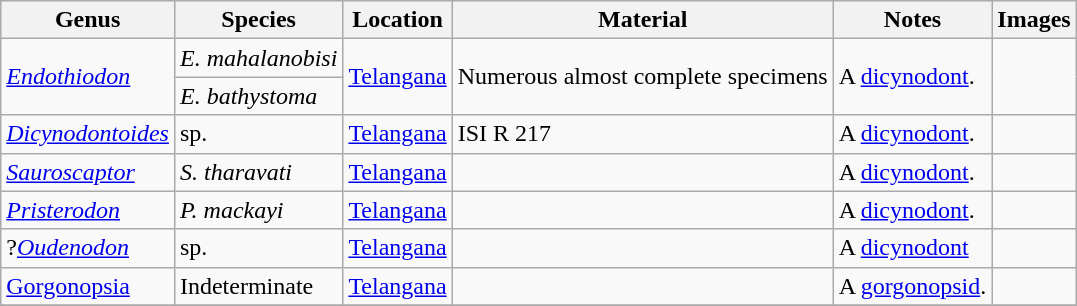<table class="wikitable" align="center">
<tr>
<th>Genus</th>
<th>Species</th>
<th>Location</th>
<th>Material</th>
<th>Notes</th>
<th>Images</th>
</tr>
<tr>
<td rowspan="2"><em><a href='#'>Endothiodon</a></em></td>
<td><em>E. mahalanobisi</em></td>
<td rowspan="2"><a href='#'>Telangana</a></td>
<td rowspan="2">Numerous almost complete specimens</td>
<td rowspan="2">A <a href='#'>dicynodont</a>.</td>
<td rowspan="2"></td>
</tr>
<tr>
<td><em>E. bathystoma</em></td>
</tr>
<tr>
<td><em><a href='#'>Dicynodontoides</a></em></td>
<td>sp.</td>
<td><a href='#'>Telangana</a></td>
<td>ISI R 217</td>
<td>A <a href='#'>dicynodont</a>.</td>
<td></td>
</tr>
<tr>
<td><em><a href='#'>Sauroscaptor</a></em></td>
<td><em>S. tharavati</em></td>
<td><a href='#'>Telangana</a></td>
<td></td>
<td>A <a href='#'>dicynodont</a>.</td>
<td></td>
</tr>
<tr>
<td><em><a href='#'>Pristerodon</a></em></td>
<td><em>P. mackayi</em></td>
<td><a href='#'>Telangana</a></td>
<td></td>
<td>A <a href='#'>dicynodont</a>.</td>
<td></td>
</tr>
<tr>
<td>?<em><a href='#'>Oudenodon</a></em></td>
<td>sp.</td>
<td><a href='#'>Telangana</a></td>
<td></td>
<td>A <a href='#'>dicynodont</a></td>
<td></td>
</tr>
<tr>
<td><a href='#'>Gorgonopsia</a></td>
<td>Indeterminate</td>
<td><a href='#'>Telangana</a></td>
<td></td>
<td>A <a href='#'>gorgonopsid</a>.</td>
<td></td>
</tr>
<tr>
</tr>
</table>
